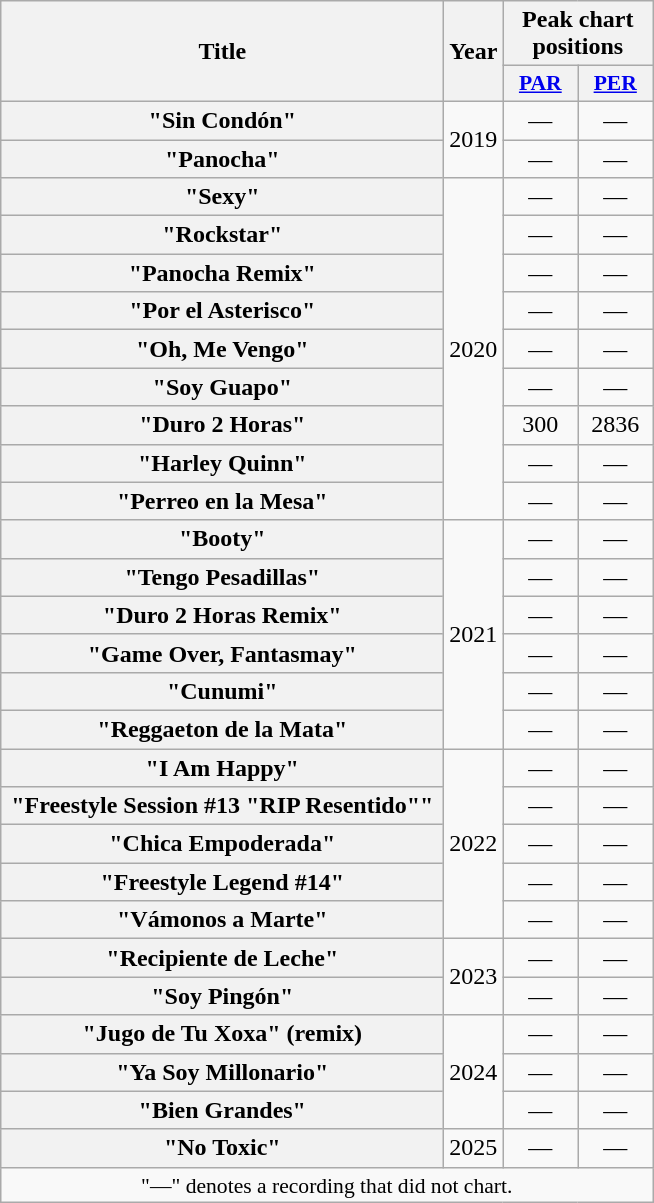<table class="wikitable plainrowheaders" style="text-align:center;">
<tr>
<th rowspan="2" scope="col" style="width:18em;">Title</th>
<th rowspan="2" scope="col">Year</th>
<th colspan="2">Peak chart positions</th>
</tr>
<tr>
<th scope="col" style="width:3em;font-size:90%;"><a href='#'>PAR</a><br></th>
<th scope="col" style="width:3em;font-size:90%;"><a href='#'>PER</a><br></th>
</tr>
<tr>
<th scope="row">"Sin Condón"</th>
<td rowspan="2">2019</td>
<td>—</td>
<td>—</td>
</tr>
<tr>
<th scope="row">"Panocha"</th>
<td>—</td>
<td>—</td>
</tr>
<tr>
<th scope="row">"Sexy"</th>
<td rowspan="9">2020</td>
<td>—</td>
<td>—</td>
</tr>
<tr>
<th scope="row">"Rockstar"</th>
<td>—</td>
<td>—</td>
</tr>
<tr>
<th scope="row">"Panocha Remix"<br></th>
<td>—</td>
<td>—</td>
</tr>
<tr>
<th scope="row">"Por el Asterisco"<br></th>
<td>—</td>
<td>—</td>
</tr>
<tr>
<th scope="row">"Oh, Me Vengo"</th>
<td>—</td>
<td>—</td>
</tr>
<tr>
<th scope="row">"Soy Guapo"</th>
<td>—</td>
<td>—</td>
</tr>
<tr>
<th scope="row">"Duro 2 Horas"</th>
<td>300</td>
<td>2836</td>
</tr>
<tr>
<th scope="row">"Harley Quinn"</th>
<td>—</td>
<td>—</td>
</tr>
<tr>
<th scope="row">"Perreo en la Mesa"</th>
<td>—</td>
<td>—</td>
</tr>
<tr>
<th scope="row">"Booty"</th>
<td rowspan="6">2021</td>
<td>—</td>
<td>—</td>
</tr>
<tr>
<th scope="row">"Tengo Pesadillas"</th>
<td>—</td>
<td>—</td>
</tr>
<tr>
<th scope="row">"Duro 2 Horas Remix"<br></th>
<td>—</td>
<td>—</td>
</tr>
<tr>
<th scope="row">"Game Over, Fantasmay"</th>
<td>—</td>
<td>—</td>
</tr>
<tr>
<th scope="row">"Cunumi"</th>
<td>—</td>
<td>—</td>
</tr>
<tr>
<th scope="row">"Reggaeton de la Mata"</th>
<td>—</td>
<td>—</td>
</tr>
<tr>
<th scope="row">"I Am Happy"</th>
<td rowspan="5">2022</td>
<td>—</td>
<td>—</td>
</tr>
<tr>
<th scope="row">"Freestyle Session #13 "RIP Resentido""</th>
<td>—</td>
<td>—</td>
</tr>
<tr>
<th scope="row">"Chica Empoderada"</th>
<td>—</td>
<td>—</td>
</tr>
<tr>
<th scope="row">"Freestyle Legend #14"</th>
<td>—</td>
<td>—</td>
</tr>
<tr>
<th scope="row">"Vámonos a Marte"</th>
<td>—</td>
<td>—</td>
</tr>
<tr>
<th scope=row>"Recipiente de Leche"</th>
<td rowspan="2">2023</td>
<td>—</td>
<td>—</td>
</tr>
<tr>
<th scope=row>"Soy Pingón"</th>
<td>—</td>
<td>—</td>
</tr>
<tr>
<th scope=row>"Jugo de Tu Xoxa" (remix)<br></th>
<td rowspan="3">2024</td>
<td>—</td>
<td>—</td>
</tr>
<tr>
<th scope=row>"Ya Soy Millonario"</th>
<td>—</td>
<td>—</td>
</tr>
<tr>
<th scope=row>"Bien Grandes"<br></th>
<td>—</td>
<td>—</td>
</tr>
<tr>
<th scope=row>"No Toxic"</th>
<td>2025</td>
<td>—</td>
<td>—</td>
</tr>
<tr>
<td colspan="4" style="font-size:90%">"—" denotes a recording that did not chart.</td>
</tr>
</table>
